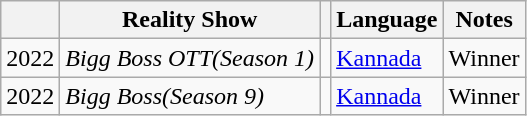<table class="wikitable sortable">
<tr>
<th></th>
<th>Reality Show</th>
<th></th>
<th>Language</th>
<th>Notes</th>
</tr>
<tr>
<td>2022</td>
<td><em>Bigg Boss OTT(Season 1)</em></td>
<td></td>
<td><a href='#'>Kannada</a></td>
<td>Winner</td>
</tr>
<tr>
<td>2022</td>
<td><em>Bigg Boss(Season 9)</em></td>
<td></td>
<td><a href='#'>Kannada</a></td>
<td>Winner</td>
</tr>
</table>
